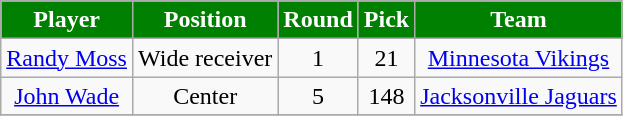<table class="wikitable">
<tr align="center"  style="background:green;color:#FFFFFF;">
<td><strong>Player</strong></td>
<td><strong>Position</strong></td>
<td><strong>Round</strong></td>
<td><strong>Pick</strong></td>
<td><strong>Team</strong></td>
</tr>
<tr align="center" bgcolor="">
<td><a href='#'>Randy Moss</a></td>
<td>Wide receiver</td>
<td>1</td>
<td>21</td>
<td><a href='#'>Minnesota Vikings</a></td>
</tr>
<tr align="center" bgcolor="">
<td><a href='#'>John Wade</a></td>
<td>Center</td>
<td>5</td>
<td>148</td>
<td><a href='#'>Jacksonville Jaguars</a></td>
</tr>
<tr align="center" bgcolor="">
</tr>
</table>
